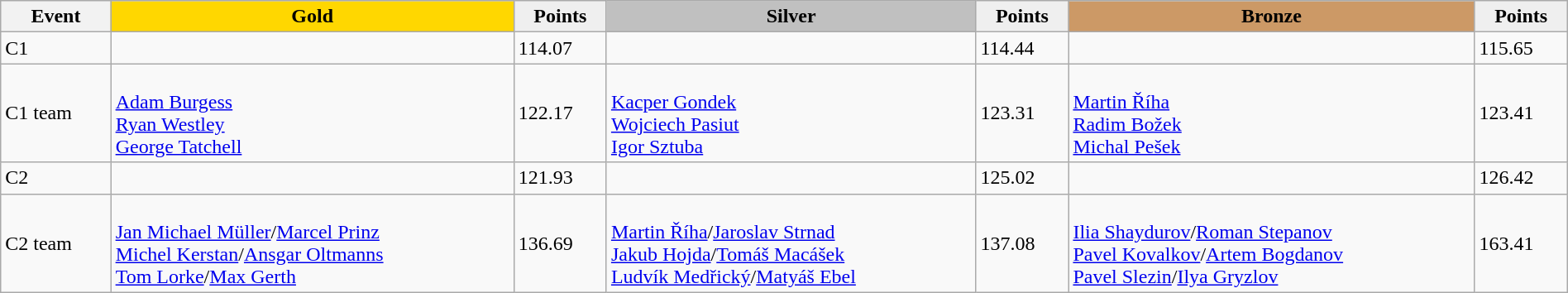<table class="wikitable" width=100%>
<tr>
<th>Event</th>
<td align=center bgcolor="gold"><strong>Gold</strong></td>
<td align=center bgcolor="EFEFEF"><strong>Points</strong></td>
<td align=center bgcolor="silver"><strong>Silver</strong></td>
<td align=center bgcolor="EFEFEF"><strong>Points</strong></td>
<td align=center bgcolor="CC9966"><strong>Bronze</strong></td>
<td align=center bgcolor="EFEFEF"><strong>Points</strong></td>
</tr>
<tr>
<td>C1</td>
<td></td>
<td>114.07</td>
<td></td>
<td>114.44</td>
<td></td>
<td>115.65</td>
</tr>
<tr>
<td>C1 team</td>
<td><br><a href='#'>Adam Burgess</a><br><a href='#'>Ryan Westley</a><br><a href='#'>George Tatchell</a></td>
<td>122.17</td>
<td><br><a href='#'>Kacper Gondek</a><br><a href='#'>Wojciech Pasiut</a><br><a href='#'>Igor Sztuba</a></td>
<td>123.31</td>
<td><br><a href='#'>Martin Říha</a><br><a href='#'>Radim Božek</a><br><a href='#'>Michal Pešek</a></td>
<td>123.41</td>
</tr>
<tr>
<td>C2</td>
<td></td>
<td>121.93</td>
<td></td>
<td>125.02</td>
<td></td>
<td>126.42</td>
</tr>
<tr>
<td>C2 team</td>
<td><br><a href='#'>Jan Michael Müller</a>/<a href='#'>Marcel Prinz</a><br><a href='#'>Michel Kerstan</a>/<a href='#'>Ansgar Oltmanns</a><br><a href='#'>Tom Lorke</a>/<a href='#'>Max Gerth</a></td>
<td>136.69</td>
<td><br><a href='#'>Martin Říha</a>/<a href='#'>Jaroslav Strnad</a><br><a href='#'>Jakub Hojda</a>/<a href='#'>Tomáš Macášek</a><br><a href='#'>Ludvík Medřický</a>/<a href='#'>Matyáš Ebel</a></td>
<td>137.08</td>
<td><br><a href='#'>Ilia Shaydurov</a>/<a href='#'>Roman Stepanov</a><br><a href='#'>Pavel Kovalkov</a>/<a href='#'>Artem Bogdanov</a><br><a href='#'>Pavel Slezin</a>/<a href='#'>Ilya Gryzlov</a></td>
<td>163.41</td>
</tr>
</table>
